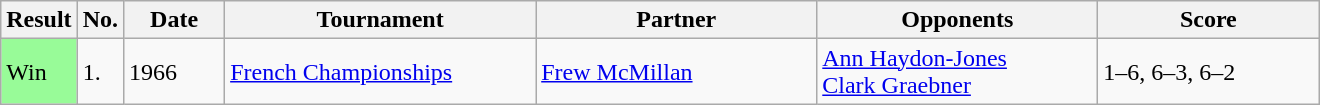<table class="sortable wikitable">
<tr>
<th style="width:40px">Result</th>
<th style="width:20px">No.</th>
<th style="width:60px">Date</th>
<th style="width:200px">Tournament</th>
<th style="width:180px">Partner</th>
<th style="width:180px">Opponents</th>
<th style="width:140px" class="unsortable">Score</th>
</tr>
<tr "F3E6D7">
<td style="background:#98fb98;">Win</td>
<td>1.</td>
<td>1966</td>
<td><a href='#'>French Championships</a></td>
<td> <a href='#'>Frew McMillan</a></td>
<td> <a href='#'>Ann Haydon-Jones</a> <br>  <a href='#'>Clark Graebner</a></td>
<td>1–6, 6–3, 6–2</td>
</tr>
</table>
